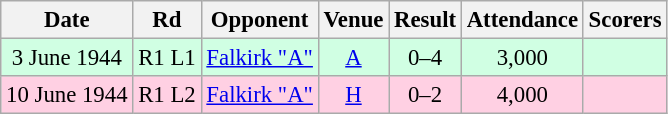<table class="wikitable sortable" style="font-size:95%; text-align:center">
<tr>
<th>Date</th>
<th>Rd</th>
<th>Opponent</th>
<th>Venue</th>
<th>Result</th>
<th>Attendance</th>
<th>Scorers</th>
</tr>
<tr bgcolor = "#d0ffe3">
<td>3 June 1944</td>
<td>R1 L1</td>
<td><a href='#'>Falkirk "A"</a></td>
<td><a href='#'>A</a></td>
<td>0–4</td>
<td>3,000</td>
<td></td>
</tr>
<tr bgcolor = "#ffd0e3">
<td>10 June 1944</td>
<td>R1 L2</td>
<td><a href='#'>Falkirk "A"</a></td>
<td><a href='#'>H</a></td>
<td>0–2</td>
<td>4,000</td>
<td></td>
</tr>
</table>
